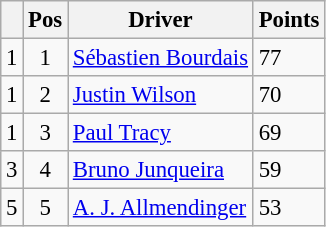<table class="wikitable" style="font-size: 95%;">
<tr>
<th></th>
<th>Pos</th>
<th>Driver</th>
<th>Points</th>
</tr>
<tr>
<td align="left"> 1</td>
<td align="center">1</td>
<td> <a href='#'>Sébastien Bourdais</a></td>
<td align="left">77</td>
</tr>
<tr>
<td align="left"> 1</td>
<td align="center">2</td>
<td> <a href='#'>Justin Wilson</a></td>
<td align="left">70</td>
</tr>
<tr>
<td align="left"> 1</td>
<td align="center">3</td>
<td> <a href='#'>Paul Tracy</a></td>
<td align="left">69</td>
</tr>
<tr>
<td align="left"> 3</td>
<td align="center">4</td>
<td> <a href='#'>Bruno Junqueira</a></td>
<td align="left">59</td>
</tr>
<tr>
<td align="left"> 5</td>
<td align="center">5</td>
<td> <a href='#'>A. J. Allmendinger</a></td>
<td align="left">53</td>
</tr>
</table>
